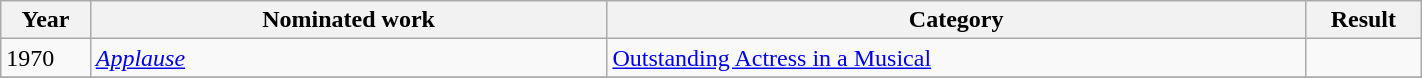<table width="75%" class="wikitable">
<tr>
<th width="10">Year</th>
<th width="220">Nominated work</th>
<th width="300">Category</th>
<th width="30">Result</th>
</tr>
<tr>
<td>1970</td>
<td><em><a href='#'>Applause</a></em></td>
<td><a href='#'>Outstanding Actress in a Musical</a></td>
<td></td>
</tr>
<tr>
</tr>
</table>
